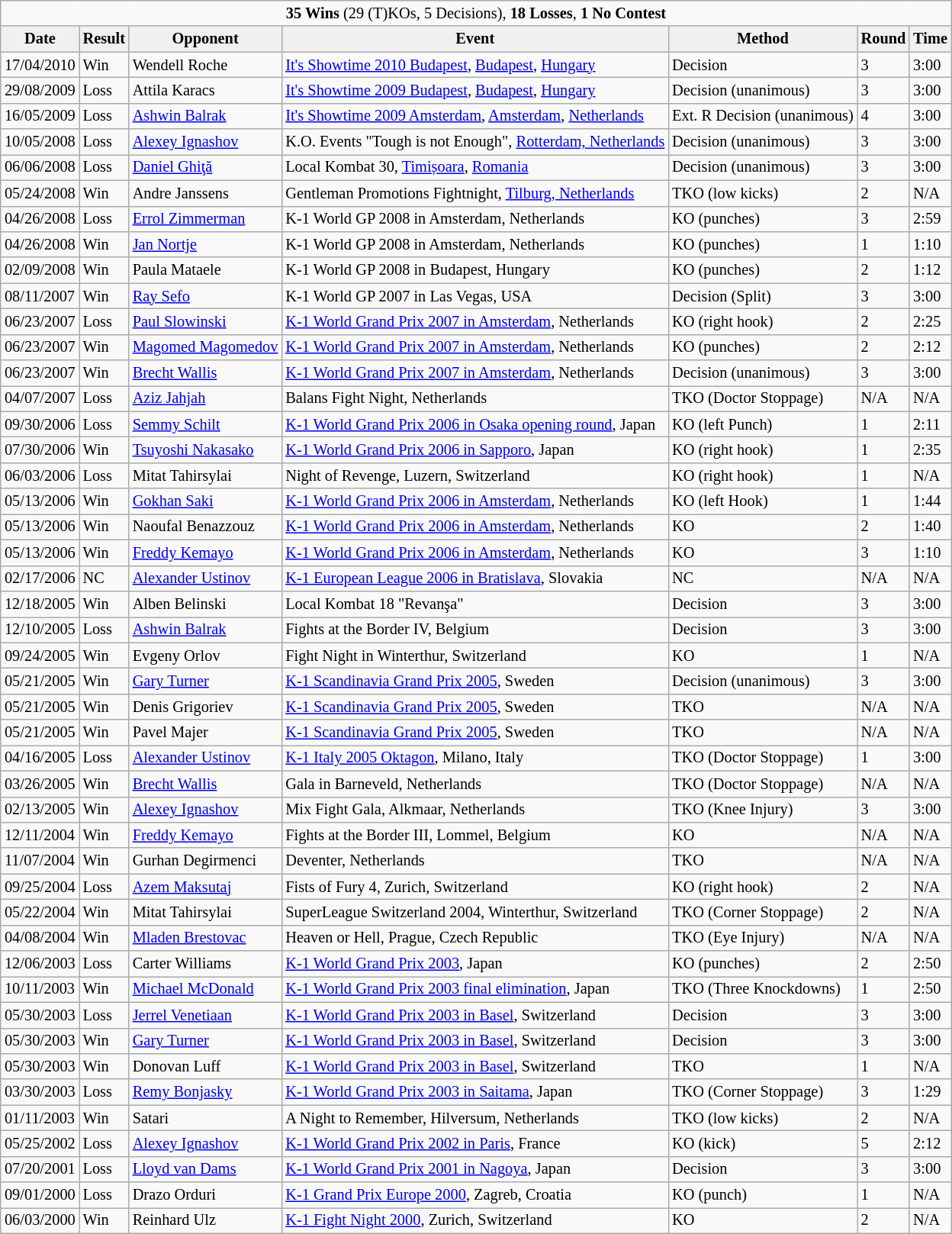<table class="wikitable" style="margin:0.5em auto; font-size:85%">
<tr>
<td style= "text-align: center" colspan=8><strong>35 Wins</strong> (29 (T)KOs, 5 Decisions), <strong>18 Losses</strong>, <strong>1 No Contest</strong></td>
</tr>
<tr style="text-align:center; background:#f0f0f0;">
<td style="border-style:none none solid solid; "><strong>Date</strong></td>
<td style="border-style:none none solid solid; "><strong>Result</strong></td>
<td style="border-style:none none solid solid; "><strong>Opponent</strong></td>
<td style="border-style:none none solid solid; "><strong>Event</strong></td>
<td style="border-style:none none solid solid; "><strong>Method</strong></td>
<td style="border-style:none none solid solid; "><strong>Round</strong></td>
<td style="border-style:none none solid solid; "><strong>Time</strong></td>
</tr>
<tr>
<td>17/04/2010</td>
<td>Win</td>
<td> Wendell Roche</td>
<td><a href='#'>It's Showtime 2010 Budapest</a>, <a href='#'>Budapest</a>, <a href='#'>Hungary</a></td>
<td>Decision</td>
<td>3</td>
<td>3:00</td>
</tr>
<tr>
<td>29/08/2009</td>
<td>Loss</td>
<td> Attila Karacs</td>
<td><a href='#'>It's Showtime 2009 Budapest</a>, <a href='#'>Budapest</a>, <a href='#'>Hungary</a></td>
<td>Decision (unanimous)</td>
<td>3</td>
<td>3:00</td>
</tr>
<tr>
<td>16/05/2009</td>
<td>Loss</td>
<td> <a href='#'>Ashwin Balrak</a></td>
<td><a href='#'>It's Showtime 2009 Amsterdam</a>, <a href='#'>Amsterdam</a>, <a href='#'>Netherlands</a></td>
<td>Ext. R Decision (unanimous)</td>
<td>4</td>
<td>3:00</td>
</tr>
<tr>
<td>10/05/2008</td>
<td>Loss</td>
<td> <a href='#'>Alexey Ignashov</a></td>
<td>K.O. Events "Tough is not Enough", <a href='#'>Rotterdam, Netherlands</a></td>
<td>Decision (unanimous)</td>
<td>3</td>
<td>3:00</td>
</tr>
<tr>
<td>06/06/2008</td>
<td>Loss</td>
<td> <a href='#'>Daniel Ghiţă</a></td>
<td>Local Kombat 30, <a href='#'>Timișoara</a>, <a href='#'>Romania</a></td>
<td>Decision (unanimous)</td>
<td>3</td>
<td>3:00</td>
</tr>
<tr>
<td>05/24/2008</td>
<td>Win</td>
<td> Andre Janssens</td>
<td>Gentleman Promotions Fightnight, <a href='#'>Tilburg, Netherlands</a></td>
<td>TKO (low kicks)</td>
<td>2</td>
<td>N/A</td>
</tr>
<tr>
<td>04/26/2008</td>
<td>Loss</td>
<td> <a href='#'>Errol Zimmerman</a></td>
<td>K-1 World GP 2008 in Amsterdam, Netherlands</td>
<td>KO (punches)</td>
<td>3</td>
<td>2:59</td>
</tr>
<tr>
<td>04/26/2008</td>
<td>Win</td>
<td> <a href='#'>Jan Nortje</a></td>
<td>K-1 World GP 2008 in Amsterdam, Netherlands</td>
<td>KO (punches)</td>
<td>1</td>
<td>1:10</td>
</tr>
<tr>
<td>02/09/2008</td>
<td>Win</td>
<td> Paula Mataele</td>
<td>K-1 World GP 2008 in Budapest, Hungary</td>
<td>KO (punches)</td>
<td>2</td>
<td>1:12</td>
</tr>
<tr>
<td>08/11/2007</td>
<td>Win</td>
<td> <a href='#'>Ray Sefo</a></td>
<td>K-1 World GP 2007 in Las Vegas, USA</td>
<td>Decision (Split)</td>
<td>3</td>
<td>3:00</td>
</tr>
<tr>
<td>06/23/2007</td>
<td>Loss</td>
<td> <a href='#'>Paul Slowinski</a></td>
<td><a href='#'>K-1 World Grand Prix 2007 in Amsterdam</a>, Netherlands</td>
<td>KO (right hook)</td>
<td>2</td>
<td>2:25</td>
</tr>
<tr>
<td>06/23/2007</td>
<td>Win</td>
<td> <a href='#'>Magomed Magomedov</a></td>
<td><a href='#'>K-1 World Grand Prix 2007 in Amsterdam</a>, Netherlands</td>
<td>KO (punches)</td>
<td>2</td>
<td>2:12</td>
</tr>
<tr>
<td>06/23/2007</td>
<td>Win</td>
<td> <a href='#'>Brecht Wallis</a></td>
<td><a href='#'>K-1 World Grand Prix 2007 in Amsterdam</a>, Netherlands</td>
<td>Decision (unanimous)</td>
<td>3</td>
<td>3:00</td>
</tr>
<tr>
<td>04/07/2007</td>
<td>Loss</td>
<td> <a href='#'>Aziz Jahjah</a></td>
<td>Balans Fight Night, Netherlands</td>
<td>TKO (Doctor Stoppage)</td>
<td>N/A</td>
<td>N/A</td>
</tr>
<tr>
<td>09/30/2006</td>
<td>Loss</td>
<td> <a href='#'>Semmy Schilt</a></td>
<td><a href='#'>K-1 World Grand Prix 2006 in Osaka opening round</a>, Japan</td>
<td>KO (left Punch)</td>
<td>1</td>
<td>2:11</td>
</tr>
<tr>
<td>07/30/2006</td>
<td>Win</td>
<td> <a href='#'>Tsuyoshi Nakasako</a></td>
<td><a href='#'>K-1 World Grand Prix 2006 in Sapporo</a>, Japan</td>
<td>KO (right hook)</td>
<td>1</td>
<td>2:35</td>
</tr>
<tr>
<td>06/03/2006</td>
<td>Loss</td>
<td> Mitat Tahirsylai</td>
<td>Night of Revenge, Luzern, Switzerland</td>
<td>KO (right hook)</td>
<td>1</td>
<td>N/A</td>
</tr>
<tr>
<td>05/13/2006</td>
<td>Win</td>
<td> <a href='#'>Gokhan Saki</a></td>
<td><a href='#'>K-1 World Grand Prix 2006 in Amsterdam</a>, Netherlands</td>
<td>KO (left Hook)</td>
<td>1</td>
<td>1:44</td>
</tr>
<tr>
<td>05/13/2006</td>
<td>Win</td>
<td> Naoufal Benazzouz</td>
<td><a href='#'>K-1 World Grand Prix 2006 in Amsterdam</a>, Netherlands</td>
<td>KO</td>
<td>2</td>
<td>1:40</td>
</tr>
<tr>
<td>05/13/2006</td>
<td>Win</td>
<td> <a href='#'>Freddy Kemayo</a></td>
<td><a href='#'>K-1 World Grand Prix 2006 in Amsterdam</a>, Netherlands</td>
<td>KO</td>
<td>3</td>
<td>1:10</td>
</tr>
<tr>
<td>02/17/2006</td>
<td>NC</td>
<td> <a href='#'>Alexander Ustinov</a></td>
<td><a href='#'>K-1 European League 2006 in Bratislava</a>, Slovakia</td>
<td>NC</td>
<td>N/A</td>
<td>N/A</td>
</tr>
<tr>
<td>12/18/2005</td>
<td>Win</td>
<td> Alben Belinski</td>
<td>Local Kombat 18 "Revanşa"</td>
<td>Decision</td>
<td>3</td>
<td>3:00</td>
</tr>
<tr>
<td>12/10/2005</td>
<td>Loss</td>
<td> <a href='#'>Ashwin Balrak</a></td>
<td>Fights at the Border IV, Belgium</td>
<td>Decision</td>
<td>3</td>
<td>3:00</td>
</tr>
<tr>
<td>09/24/2005</td>
<td>Win</td>
<td> Evgeny Orlov</td>
<td>Fight Night in Winterthur, Switzerland</td>
<td>KO</td>
<td>1</td>
<td>N/A</td>
</tr>
<tr>
<td>05/21/2005</td>
<td>Win</td>
<td> <a href='#'>Gary Turner</a></td>
<td><a href='#'>K-1 Scandinavia Grand Prix 2005</a>, Sweden</td>
<td>Decision (unanimous)</td>
<td>3</td>
<td>3:00</td>
</tr>
<tr>
<td>05/21/2005</td>
<td>Win</td>
<td> Denis Grigoriev</td>
<td><a href='#'>K-1 Scandinavia Grand Prix 2005</a>, Sweden</td>
<td>TKO</td>
<td>N/A</td>
<td>N/A</td>
</tr>
<tr>
<td>05/21/2005</td>
<td>Win</td>
<td> Pavel Majer</td>
<td><a href='#'>K-1 Scandinavia Grand Prix 2005</a>, Sweden</td>
<td>TKO</td>
<td>N/A</td>
<td>N/A</td>
</tr>
<tr>
<td>04/16/2005</td>
<td>Loss</td>
<td> <a href='#'>Alexander Ustinov</a></td>
<td><a href='#'>K-1 Italy 2005 Oktagon</a>, Milano, Italy</td>
<td>TKO (Doctor Stoppage)</td>
<td>1</td>
<td>3:00</td>
</tr>
<tr>
<td>03/26/2005</td>
<td>Win</td>
<td> <a href='#'>Brecht Wallis</a></td>
<td>Gala in Barneveld, Netherlands</td>
<td>TKO (Doctor Stoppage)</td>
<td>N/A</td>
<td>N/A</td>
</tr>
<tr>
<td>02/13/2005</td>
<td>Win</td>
<td> <a href='#'>Alexey Ignashov</a></td>
<td>Mix Fight Gala, Alkmaar, Netherlands</td>
<td>TKO (Knee Injury)</td>
<td>3</td>
<td>3:00</td>
</tr>
<tr>
<td>12/11/2004</td>
<td>Win</td>
<td> <a href='#'>Freddy Kemayo</a></td>
<td>Fights at the Border III, Lommel, Belgium</td>
<td>KO</td>
<td>N/A</td>
<td>N/A</td>
</tr>
<tr>
<td>11/07/2004</td>
<td>Win</td>
<td> Gurhan Degirmenci</td>
<td>Deventer, Netherlands</td>
<td>TKO</td>
<td>N/A</td>
<td>N/A</td>
</tr>
<tr>
<td>09/25/2004</td>
<td>Loss</td>
<td> <a href='#'>Azem Maksutaj</a></td>
<td>Fists of Fury 4, Zurich, Switzerland</td>
<td>KO (right hook)</td>
<td>2</td>
<td>N/A</td>
</tr>
<tr>
<td>05/22/2004</td>
<td>Win</td>
<td> Mitat Tahirsylai</td>
<td>SuperLeague Switzerland 2004, Winterthur, Switzerland</td>
<td>TKO (Corner Stoppage)</td>
<td>2</td>
<td>N/A</td>
</tr>
<tr>
<td>04/08/2004</td>
<td>Win</td>
<td> <a href='#'>Mladen Brestovac</a></td>
<td>Heaven or Hell, Prague, Czech Republic</td>
<td>TKO (Eye Injury)</td>
<td>N/A</td>
<td>N/A</td>
</tr>
<tr>
<td>12/06/2003</td>
<td>Loss</td>
<td> Carter Williams</td>
<td><a href='#'>K-1 World Grand Prix 2003</a>, Japan</td>
<td>KO (punches)</td>
<td>2</td>
<td>2:50</td>
</tr>
<tr>
<td>10/11/2003</td>
<td>Win</td>
<td> <a href='#'>Michael McDonald</a></td>
<td><a href='#'>K-1 World Grand Prix 2003 final elimination</a>, Japan</td>
<td>TKO (Three Knockdowns)</td>
<td>1</td>
<td>2:50</td>
</tr>
<tr>
<td>05/30/2003</td>
<td>Loss</td>
<td> <a href='#'>Jerrel Venetiaan</a></td>
<td><a href='#'>K-1 World Grand Prix 2003 in Basel</a>, Switzerland</td>
<td>Decision</td>
<td>3</td>
<td>3:00</td>
</tr>
<tr>
<td>05/30/2003</td>
<td>Win</td>
<td> <a href='#'>Gary Turner</a></td>
<td><a href='#'>K-1 World Grand Prix 2003 in Basel</a>, Switzerland</td>
<td>Decision</td>
<td>3</td>
<td>3:00</td>
</tr>
<tr>
<td>05/30/2003</td>
<td>Win</td>
<td> Donovan Luff</td>
<td><a href='#'>K-1 World Grand Prix 2003 in Basel</a>, Switzerland</td>
<td>TKO</td>
<td>1</td>
<td>N/A</td>
</tr>
<tr>
<td>03/30/2003</td>
<td>Loss</td>
<td> <a href='#'>Remy Bonjasky</a></td>
<td><a href='#'>K-1 World Grand Prix 2003 in Saitama</a>, Japan</td>
<td>TKO (Corner Stoppage)</td>
<td>3</td>
<td>1:29</td>
</tr>
<tr>
<td>01/11/2003</td>
<td>Win</td>
<td> Satari</td>
<td>A Night to Remember, Hilversum, Netherlands</td>
<td>TKO (low kicks)</td>
<td>2</td>
<td>N/A</td>
</tr>
<tr>
<td>05/25/2002</td>
<td>Loss</td>
<td> <a href='#'>Alexey Ignashov</a></td>
<td><a href='#'>K-1 World Grand Prix 2002 in Paris</a>, France</td>
<td>KO (kick)</td>
<td>5</td>
<td>2:12</td>
</tr>
<tr>
<td>07/20/2001</td>
<td>Loss</td>
<td> <a href='#'>Lloyd van Dams</a></td>
<td><a href='#'>K-1 World Grand Prix 2001 in Nagoya</a>, Japan</td>
<td>Decision</td>
<td>3</td>
<td>3:00</td>
</tr>
<tr>
<td>09/01/2000</td>
<td>Loss</td>
<td> Drazo Orduri</td>
<td><a href='#'>K-1 Grand Prix Europe 2000</a>, Zagreb, Croatia</td>
<td>KO (punch)</td>
<td>1</td>
<td>N/A</td>
</tr>
<tr>
<td>06/03/2000</td>
<td>Win</td>
<td> Reinhard Ulz</td>
<td><a href='#'>K-1 Fight Night 2000</a>, Zurich, Switzerland</td>
<td>KO</td>
<td>2</td>
<td>N/A</td>
</tr>
</table>
